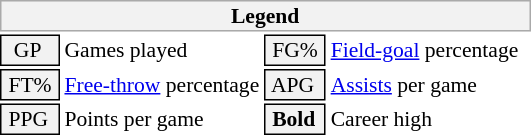<table class="toccolours" style="font-size: 90%; white-space: nowrap;">
<tr>
<th colspan="6" style="background:#f2f2f2; border:1px solid #aaa;">Legend</th>
</tr>
<tr>
<td style="background:#f2f2f2; border:1px solid black;">  GP</td>
<td>Games played</td>
<td style="background:#f2f2f2; border:1px solid black;"> FG% </td>
<td style="padding-right: 8px"><a href='#'>Field-goal</a> percentage</td>
</tr>
<tr>
<td style="background:#f2f2f2; border:1px solid black;"> FT% </td>
<td><a href='#'>Free-throw</a> percentage</td>
<td style="background:#f2f2f2; border:1px solid black;"> APG </td>
<td><a href='#'>Assists</a> per game</td>
</tr>
<tr>
<td style="background:#f2f2f2; border:1px solid black;"> PPG </td>
<td>Points per game</td>
<td style="background-color: #F2F2F2; border: 1px solid black"> <strong>Bold</strong> </td>
<td>Career high</td>
</tr>
<tr>
</tr>
</table>
